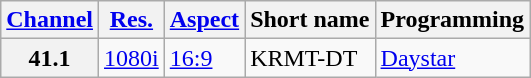<table class="wikitable">
<tr>
<th><a href='#'>Channel</a></th>
<th><a href='#'>Res.</a></th>
<th><a href='#'>Aspect</a></th>
<th>Short name</th>
<th>Programming</th>
</tr>
<tr>
<th scope = "row">41.1</th>
<td><a href='#'>1080i</a></td>
<td><a href='#'>16:9</a></td>
<td>KRMT-DT</td>
<td><a href='#'>Daystar</a></td>
</tr>
</table>
